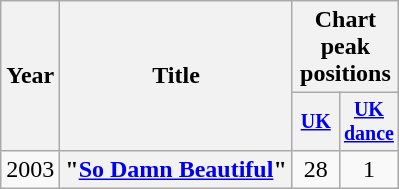<table class="wikitable plainrowheaders">
<tr>
<th scope=col rowspan=2>Year</th>
<th scope=col rowspan=2>Title</th>
<th scope=col colspan=2>Chart peak positions</th>
</tr>
<tr style="font-size:smaller;">
<th width=25><a href='#'>UK</a><br></th>
<th width=25><a href='#'>UK dance</a></th>
</tr>
<tr>
<td>2003</td>
<th scope=row>"<a href='#'>So Damn Beautiful</a>"</th>
<td align=center>28</td>
<td align=center>1</td>
</tr>
</table>
